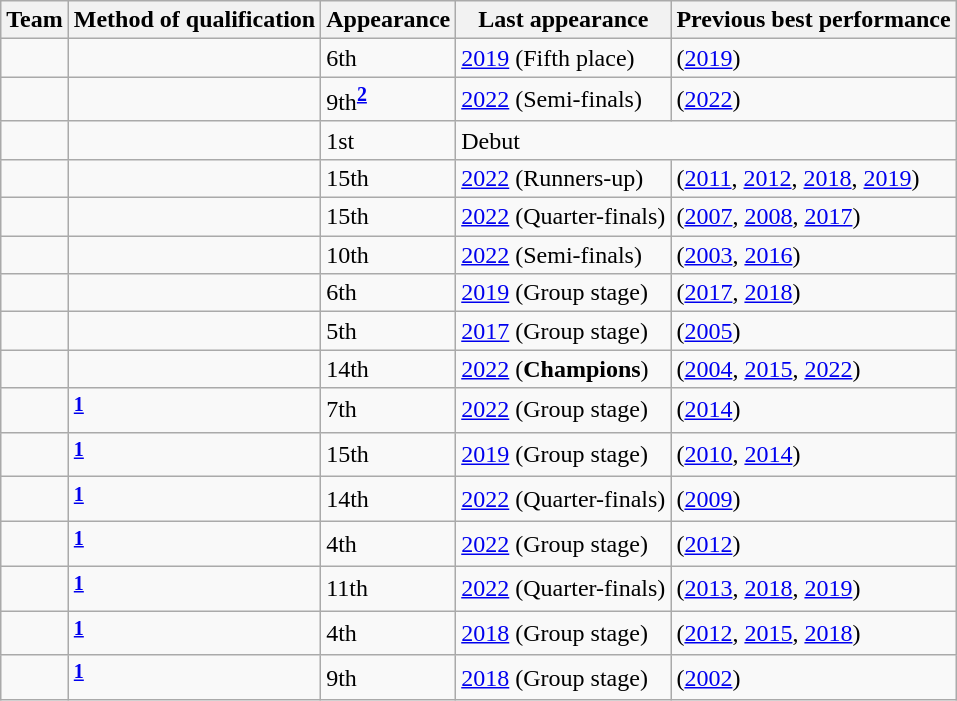<table class="wikitable sortable">
<tr>
<th>Team</th>
<th>Method of qualification</th>
<th data-sort-type="number">Appearance</th>
<th>Last appearance</th>
<th>Previous best performance</th>
</tr>
<tr>
<td></td>
<td></td>
<td>6th</td>
<td><a href='#'>2019</a> (Fifth place)</td>
<td> (<a href='#'>2019</a>)</td>
</tr>
<tr>
<td></td>
<td></td>
<td>9th<sup><strong><a href='#'>2</a></strong></sup></td>
<td><a href='#'>2022</a> (Semi-finals)</td>
<td> (<a href='#'>2022</a>)</td>
</tr>
<tr>
<td></td>
<td></td>
<td>1st</td>
<td colspan="2">Debut</td>
</tr>
<tr>
<td></td>
<td></td>
<td>15th</td>
<td><a href='#'>2022</a> (Runners-up)</td>
<td><strong></strong> (<a href='#'>2011</a>, <a href='#'>2012</a>, <a href='#'>2018</a>, <a href='#'>2019</a>)</td>
</tr>
<tr>
<td></td>
<td></td>
<td>15th</td>
<td><a href='#'>2022</a> (Quarter-finals)</td>
<td><strong></strong> (<a href='#'>2007</a>, <a href='#'>2008</a>, <a href='#'>2017</a>)</td>
</tr>
<tr>
<td></td>
<td></td>
<td>10th</td>
<td><a href='#'>2022</a> (Semi-finals)</td>
<td><strong></strong> (<a href='#'>2003</a>, <a href='#'>2016</a>)</td>
</tr>
<tr>
<td></td>
<td></td>
<td>6th</td>
<td><a href='#'>2019</a> (Group stage)</td>
<td> (<a href='#'>2017</a>, <a href='#'>2018</a>)</td>
</tr>
<tr>
<td></td>
<td></td>
<td>5th</td>
<td><a href='#'>2017</a> (Group stage)</td>
<td> (<a href='#'>2005</a>)</td>
</tr>
<tr>
<td></td>
<td></td>
<td>14th</td>
<td><a href='#'>2022</a> (<strong>Champions</strong>)</td>
<td><strong></strong> (<a href='#'>2004</a>, <a href='#'>2015</a>, <a href='#'>2022</a>)</td>
</tr>
<tr>
<td></td>
<td><sup><strong><a href='#'>1</a></strong></sup></td>
<td>7th</td>
<td><a href='#'>2022</a> (Group stage)</td>
<td> (<a href='#'>2014</a>)</td>
</tr>
<tr>
<td></td>
<td><sup><strong><a href='#'>1</a></strong></sup></td>
<td>15th</td>
<td><a href='#'>2019</a> (Group stage)</td>
<td><strong></strong> (<a href='#'>2010</a>, <a href='#'>2014</a>)</td>
</tr>
<tr>
<td></td>
<td><sup><strong><a href='#'>1</a></strong></sup></td>
<td>14th</td>
<td><a href='#'>2022</a> (Quarter-finals)</td>
<td><strong></strong> (<a href='#'>2009</a>)</td>
</tr>
<tr>
<td></td>
<td><sup><strong><a href='#'>1</a></strong></sup></td>
<td>4th</td>
<td><a href='#'>2022</a> (Group stage)</td>
<td> (<a href='#'>2012</a>)</td>
</tr>
<tr>
<td></td>
<td><sup><strong><a href='#'>1</a></strong></sup></td>
<td>11th</td>
<td><a href='#'>2022</a> (Quarter-finals)</td>
<td> (<a href='#'>2013</a>, <a href='#'>2018</a>, <a href='#'>2019</a>)</td>
</tr>
<tr>
<td></td>
<td><sup><strong><a href='#'>1</a></strong></sup></td>
<td>4th</td>
<td><a href='#'>2018</a> (Group stage)</td>
<td> (<a href='#'>2012</a>, <a href='#'>2015</a>, <a href='#'>2018</a>)</td>
</tr>
<tr>
<td></td>
<td><sup><strong><a href='#'>1</a></strong></sup></td>
<td>9th</td>
<td><a href='#'>2018</a> (Group stage)</td>
<td><strong></strong> (<a href='#'>2002</a>)</td>
</tr>
</table>
